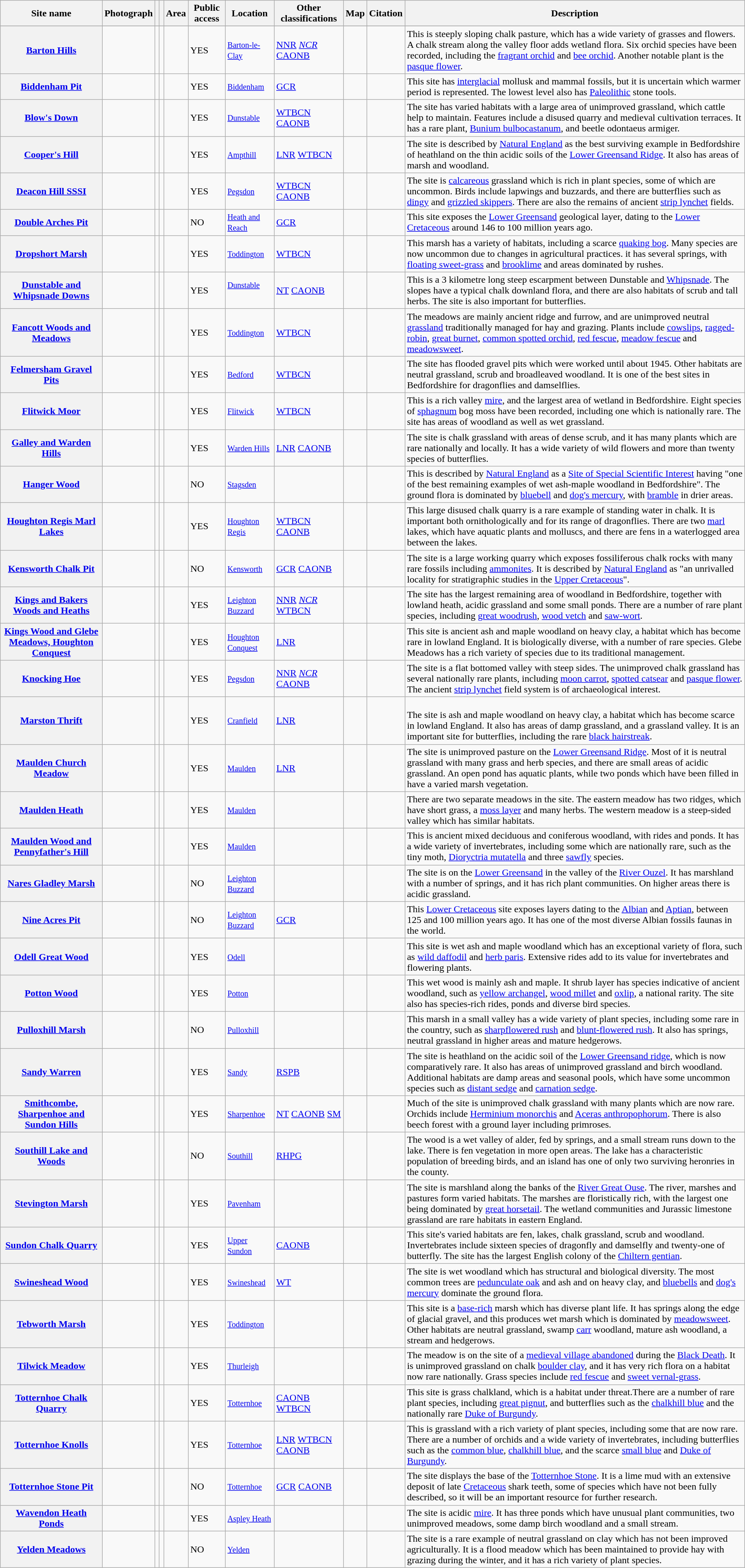<table class="wikitable plainrowheaders sortable">
<tr>
<th scope="col">Site name</th>
<th scope="col" class="unsortable">Photograph</th>
<th scope="col"></th>
<th scope="col"></th>
<th scope="col">Area</th>
<th scope="col">Public access</th>
<th scope="col">Location</th>
<th scope="col">Other classifications</th>
<th scope="col" class="unsortable">Map</th>
<th scope="col" class="unsortable">Citation</th>
<th scope="col" class="unsortable">Description</th>
</tr>
<tr>
</tr>
<tr>
<th scope="row"><a href='#'>Barton Hills</a></th>
<td></td>
<td align="center"></td>
<td></td>
<td><small> </small></td>
<td>YES</td>
<td><small><a href='#'>Barton-le-Clay</a><br></small></td>
<td><a href='#'>NNR</a> <em><a href='#'>NCR</a></em> <a href='#'>CAONB</a></td>
<td></td>
<td> </td>
<td>This is steeply sloping chalk pasture, which has a wide variety of grasses and flowers. A chalk stream along the valley floor adds wetland flora. Six orchid species have been recorded, including the <a href='#'>fragrant orchid</a> and <a href='#'>bee orchid</a>. Another notable plant is the <a href='#'>pasque flower</a>.</td>
</tr>
<tr>
<th scope="row"><a href='#'>Biddenham Pit</a></th>
<td></td>
<td></td>
<td align="center"></td>
<td><small> </small></td>
<td>YES</td>
<td><small><a href='#'>Biddenham</a><br></small></td>
<td><a href='#'>GCR</a></td>
<td></td>
<td> </td>
<td>This site has <a href='#'>interglacial</a> mollusk and mammal fossils, but it is uncertain which warmer period is represented. The lowest level also has <a href='#'>Paleolithic</a> stone tools.</td>
</tr>
<tr>
<th scope="row"><a href='#'>Blow's Down</a></th>
<td></td>
<td align="center"></td>
<td></td>
<td><small> </small></td>
<td>YES</td>
<td><small><a href='#'>Dunstable</a><br></small></td>
<td><a href='#'>WTBCN</a> <a href='#'>CAONB</a></td>
<td></td>
<td> </td>
<td>The site has varied habitats with a large area of unimproved grassland, which cattle help to maintain. Features include a disused quarry and medieval cultivation terraces. It has a rare plant, <a href='#'>Bunium bulbocastanum</a>, and beetle odontaeus armiger.</td>
</tr>
<tr>
<th scope="row"><a href='#'>Cooper's Hill</a></th>
<td></td>
<td align="center"></td>
<td></td>
<td><small> </small></td>
<td>YES</td>
<td><small><a href='#'>Ampthill</a><br></small></td>
<td><a href='#'>LNR</a> <a href='#'>WTBCN</a></td>
<td></td>
<td></td>
<td>The site is described by <a href='#'>Natural England</a> as the best surviving example in Bedfordshire of heathland on the thin acidic soils of the <a href='#'>Lower Greensand Ridge</a>. It also has areas of marsh and woodland.</td>
</tr>
<tr>
<th scope="row"><a href='#'>Deacon Hill SSSI</a></th>
<td></td>
<td align="center"></td>
<td></td>
<td><small> </small></td>
<td>YES</td>
<td><small><a href='#'>Pegsdon</a><br></small></td>
<td><a href='#'>WTBCN</a> <a href='#'>CAONB</a></td>
<td></td>
<td></td>
<td>The site is <a href='#'>calcareous</a> grassland which is rich in plant species, some of which are uncommon. Birds include lapwings and buzzards, and there are butterflies such as <a href='#'>dingy</a> and <a href='#'>grizzled skippers</a>. There are also the remains of ancient <a href='#'>strip lynchet</a> fields.</td>
</tr>
<tr>
<th scope="row"><a href='#'>Double Arches Pit</a></th>
<td></td>
<td></td>
<td align="center"></td>
<td><small> </small></td>
<td>NO</td>
<td><small><a href='#'>Heath and Reach</a><br></small></td>
<td><a href='#'>GCR</a></td>
<td></td>
<td></td>
<td>This site exposes the <a href='#'>Lower Greensand</a> geological layer, dating to the <a href='#'>Lower Cretaceous</a> around 146 to 100 million years ago.</td>
</tr>
<tr>
<th scope="row"><a href='#'>Dropshort Marsh</a></th>
<td></td>
<td align="center"></td>
<td></td>
<td><small> </small></td>
<td>YES</td>
<td><small><a href='#'>Toddington</a><br></small></td>
<td><a href='#'>WTBCN</a></td>
<td></td>
<td> </td>
<td>This marsh has a variety of habitats, including a scarce <a href='#'>quaking bog</a>. Many species are now uncommon due to changes in agricultural practices. it has several springs, with <a href='#'>floating sweet-grass</a> and <a href='#'>brooklime</a> and areas dominated by rushes.</td>
</tr>
<tr>
<th scope="row"><a href='#'>Dunstable and Whipsnade Downs</a></th>
<td></td>
<td align="center"></td>
<td></td>
<td><small> </small></td>
<td>YES</td>
<td><small><a href='#'>Dunstable</a><br><br></small></td>
<td><a href='#'>NT</a> <a href='#'>CAONB</a></td>
<td></td>
<td></td>
<td>This is a 3 kilometre long steep escarpment between Dunstable and <a href='#'>Whipsnade</a>. The slopes have a typical chalk downland flora, and there are also habitats of scrub and tall herbs. The site is also important for butterflies.</td>
</tr>
<tr>
<th scope="row"><a href='#'>Fancott Woods and Meadows</a></th>
<td></td>
<td align="center"></td>
<td></td>
<td><small> </small></td>
<td>YES</td>
<td><small><a href='#'>Toddington</a><br></small></td>
<td><a href='#'>WTBCN</a></td>
<td></td>
<td> </td>
<td>The meadows are mainly ancient ridge and furrow, and are unimproved neutral <a href='#'>grassland</a> traditionally managed for hay and grazing. Plants include <a href='#'>cowslips</a>, <a href='#'>ragged-robin</a>, <a href='#'>great burnet</a>, <a href='#'>common spotted orchid</a>, <a href='#'>red fescue</a>, <a href='#'>meadow fescue</a> and <a href='#'>meadowsweet</a>.</td>
</tr>
<tr>
<th scope="row"><a href='#'>Felmersham Gravel Pits</a></th>
<td></td>
<td align="center"></td>
<td></td>
<td><small> </small></td>
<td>YES</td>
<td><small><a href='#'>Bedford</a><br></small></td>
<td><a href='#'>WTBCN</a></td>
<td></td>
<td> </td>
<td>The site has flooded gravel pits which were worked until about 1945. Other habitats are neutral grassland, scrub and broadleaved woodland. It is one of the best sites in Bedfordshire for dragonflies and damselflies.</td>
</tr>
<tr>
<th scope="row"><a href='#'>Flitwick Moor</a></th>
<td></td>
<td align="center"></td>
<td></td>
<td><small> </small></td>
<td>YES</td>
<td><small><a href='#'>Flitwick</a><br></small></td>
<td><a href='#'>WTBCN</a></td>
<td></td>
<td> </td>
<td>This is a rich valley <a href='#'>mire</a>, and the largest area of wetland in Bedfordshire. Eight species of <a href='#'>sphagnum</a> bog moss have been recorded, including one which is nationally rare. The site has areas of woodland as well as wet grassland.</td>
</tr>
<tr>
<th scope="row"><a href='#'>Galley and Warden Hills</a></th>
<td></td>
<td align="center"></td>
<td></td>
<td><small> </small></td>
<td>YES</td>
<td><small><a href='#'>Warden Hills</a><br></small></td>
<td><a href='#'>LNR</a> <a href='#'>CAONB</a></td>
<td></td>
<td></td>
<td>The site is chalk grassland with areas of dense scrub, and it has many plants which are rare nationally and locally. It has a wide variety of wild flowers and more than twenty species of butterflies.</td>
</tr>
<tr>
<th scope="row"><a href='#'>Hanger Wood</a></th>
<td></td>
<td align="center"></td>
<td></td>
<td><small> </small></td>
<td>NO</td>
<td><small><a href='#'>Stagsden</a><br></small></td>
<td></td>
<td></td>
<td></td>
<td>This is described by <a href='#'>Natural England</a> as a <a href='#'>Site of Special Scientific Interest</a> having "one of the best remaining examples of wet ash-maple woodland in Bedfordshire". The ground flora is dominated by <a href='#'>bluebell</a> and <a href='#'>dog's mercury</a>, with <a href='#'>bramble</a> in drier areas.</td>
</tr>
<tr>
<th scope="row"><a href='#'>Houghton Regis Marl Lakes</a></th>
<td></td>
<td align="center"></td>
<td></td>
<td><small> </small></td>
<td>YES</td>
<td><small><a href='#'>Houghton Regis</a><br></small></td>
<td><a href='#'>WTBCN</a> <a href='#'>CAONB</a></td>
<td></td>
<td></td>
<td>This large disused chalk quarry is a rare example of standing water in chalk. It is important both ornithologically and for its range of dragonflies. There are two <a href='#'>marl</a> lakes, which have aquatic plants and molluscs, and there are fens in a waterlogged area between the lakes.</td>
</tr>
<tr>
<th scope="row"><a href='#'>Kensworth Chalk Pit</a></th>
<td></td>
<td></td>
<td align="center"></td>
<td><small> </small></td>
<td>NO</td>
<td><small><a href='#'>Kensworth</a><br></small></td>
<td><a href='#'>GCR</a> <a href='#'>CAONB</a></td>
<td></td>
<td></td>
<td>The site is a large working quarry which exposes fossiliferous chalk rocks with many rare fossils including <a href='#'>ammonites</a>. It is described by <a href='#'>Natural England</a> as "an unrivalled locality for stratigraphic  studies in the <a href='#'>Upper Cretaceous</a>".</td>
</tr>
<tr>
<th scope="row"><a href='#'>Kings and Bakers Woods and Heaths</a></th>
<td></td>
<td align="center"></td>
<td></td>
<td><small> </small></td>
<td>YES</td>
<td><small><a href='#'>Leighton Buzzard</a><br></small></td>
<td><a href='#'>NNR</a> <em><a href='#'>NCR</a></em> <a href='#'>WTBCN</a></td>
<td></td>
<td> </td>
<td>The site has the largest remaining area of woodland in Bedfordshire, together with lowland heath, acidic grassland and some small ponds. There are a number of rare plant species, including <a href='#'>great woodrush</a>, <a href='#'>wood vetch</a> and <a href='#'>saw-wort</a>.</td>
</tr>
<tr>
<th scope="row"><a href='#'>Kings Wood and Glebe Meadows, Houghton Conquest</a></th>
<td></td>
<td align="center"></td>
<td></td>
<td><small> </small></td>
<td>YES</td>
<td><small><a href='#'>Houghton Conquest</a><br></small></td>
<td><a href='#'>LNR</a></td>
<td></td>
<td></td>
<td>This site is ancient ash and maple woodland on heavy clay, a habitat which has become rare in lowland England. It is biologically diverse, with a number of rare species. Glebe Meadows has a rich variety of species due to its traditional management.</td>
</tr>
<tr>
<th scope="row"><a href='#'>Knocking Hoe</a></th>
<td></td>
<td align="center"></td>
<td></td>
<td><small> </small></td>
<td>YES</td>
<td><small><a href='#'>Pegsdon</a><br></small></td>
<td><a href='#'>NNR</a> <em><a href='#'>NCR</a></em> <a href='#'>CAONB</a></td>
<td></td>
<td> </td>
<td>The site is a flat bottomed valley with steep sides. The unimproved chalk grassland has several nationally rare plants, including <a href='#'>moon carrot</a>, <a href='#'>spotted catsear</a> and <a href='#'>pasque flower</a>. The ancient <a href='#'>strip lynchet</a> field system is of archaeological interest.</td>
</tr>
<tr>
<th scope="row"><a href='#'>Marston Thrift</a></th>
<td></td>
<td align="center"></td>
<td></td>
<td><small> </small></td>
<td>YES</td>
<td><small><a href='#'>Cranfield</a><br></small></td>
<td><a href='#'>LNR</a></td>
<td></td>
<td> </td>
<td><br>The site is ash and maple woodland on heavy clay, a habitat which has become scarce in lowland England. It also has areas of damp grassland, and a grassland valley. It is an important site for butterflies, including the rare <a href='#'>black hairstreak</a>.</td>
</tr>
<tr>
<th scope="row"><a href='#'>Maulden Church Meadow</a></th>
<td></td>
<td align="center"></td>
<td></td>
<td><small> </small></td>
<td>YES</td>
<td><small><a href='#'>Maulden</a><br></small></td>
<td><a href='#'>LNR</a></td>
<td></td>
<td> </td>
<td>The site is unimproved pasture on the <a href='#'>Lower Greensand Ridge</a>. Most of it is neutral grassland with many grass and herb species, and there are small areas of acidic grassland. An open pond has aquatic plants, while two ponds which have been filled in have a varied marsh vegetation.</td>
</tr>
<tr>
<th scope="row"><a href='#'>Maulden Heath</a></th>
<td></td>
<td align="center"></td>
<td></td>
<td><small> </small></td>
<td>YES</td>
<td><small><a href='#'>Maulden</a><br></small></td>
<td></td>
<td></td>
<td> </td>
<td>There are two separate meadows in the site. The eastern meadow has two ridges, which have short grass, a <a href='#'>moss layer</a> and many herbs. The western meadow is a steep-sided valley which has similar habitats.</td>
</tr>
<tr>
<th scope="row"><a href='#'>Maulden Wood and Pennyfather's Hill</a></th>
<td></td>
<td align="center"></td>
<td></td>
<td><small> </small></td>
<td>YES</td>
<td><small><a href='#'>Maulden</a><br></small></td>
<td></td>
<td></td>
<td> </td>
<td>This is ancient mixed deciduous and coniferous woodland, with rides and ponds. It has a wide variety of invertebrates, including some which are nationally rare, such as the tiny moth, <a href='#'>Dioryctria mutatella</a> and three <a href='#'>sawfly</a> species.</td>
</tr>
<tr>
<th scope="row"><a href='#'>Nares Gladley Marsh</a></th>
<td></td>
<td align="center"></td>
<td></td>
<td><small> </small></td>
<td>NO</td>
<td><small><a href='#'>Leighton Buzzard</a><br></small></td>
<td></td>
<td></td>
<td></td>
<td>The site is on the <a href='#'>Lower Greensand</a> in the valley of the <a href='#'>River Ouzel</a>. It has marshland with a number of springs, and it has rich plant communities. On higher areas there is acidic grassland.</td>
</tr>
<tr>
<th scope="row"><a href='#'>Nine Acres Pit</a></th>
<td></td>
<td></td>
<td align="center"></td>
<td><small> </small></td>
<td>NO</td>
<td><small><a href='#'>Leighton Buzzard</a><br></small></td>
<td><a href='#'>GCR</a></td>
<td></td>
<td> </td>
<td>This <a href='#'>Lower Cretaceous</a> site exposes layers dating to the <a href='#'>Albian</a> and <a href='#'>Aptian</a>, between 125 and 100 million years ago. It has one of the most diverse Albian fossils faunas in the world.</td>
</tr>
<tr>
<th scope="row"><a href='#'>Odell Great Wood</a></th>
<td></td>
<td align="center"></td>
<td></td>
<td><small> </small></td>
<td>YES</td>
<td><small><a href='#'>Odell</a><br></small></td>
<td></td>
<td></td>
<td> </td>
<td>This site is wet ash and maple woodland which has an exceptional variety of flora, such as <a href='#'>wild daffodil</a> and <a href='#'>herb paris</a>. Extensive rides add to its value for invertebrates and flowering plants.</td>
</tr>
<tr>
<th scope="row"><a href='#'>Potton Wood</a></th>
<td></td>
<td align="center"></td>
<td></td>
<td><small> </small></td>
<td>YES</td>
<td><small><a href='#'>Potton</a><br></small></td>
<td></td>
<td></td>
<td> </td>
<td>This wet wood is mainly ash and maple. It shrub layer has species indicative of ancient woodland, such as <a href='#'>yellow archangel</a>, <a href='#'>wood millet</a> and <a href='#'>oxlip</a>, a national rarity. The site also has species-rich rides, ponds and diverse bird species.</td>
</tr>
<tr>
<th scope="row"><a href='#'>Pulloxhill Marsh</a></th>
<td></td>
<td align="center"></td>
<td></td>
<td><small> </small></td>
<td>NO</td>
<td><small><a href='#'>Pulloxhill</a><br></small></td>
<td></td>
<td></td>
<td> </td>
<td>This marsh in a small valley has a wide variety of plant species, including some rare in the country, such as <a href='#'>sharpflowered rush</a> and <a href='#'>blunt-flowered rush</a>. It also has springs, neutral grassland in higher areas and mature hedgerows.</td>
</tr>
<tr>
<th scope="row"><a href='#'>Sandy Warren</a></th>
<td></td>
<td align="center"></td>
<td></td>
<td><small> </small></td>
<td>YES</td>
<td><small><a href='#'>Sandy</a><br></small></td>
<td><a href='#'>RSPB</a></td>
<td></td>
<td></td>
<td>The site is heathland on the acidic soil of the <a href='#'>Lower Greensand ridge</a>, which is now comparatively rare. It also has areas of unimproved grassland and birch woodland. Additional habitats are damp areas and seasonal pools, which have some uncommon species such as <a href='#'>distant sedge</a> and <a href='#'>carnation sedge</a>.</td>
</tr>
<tr>
<th scope="row"><a href='#'>Smithcombe, Sharpenhoe and Sundon Hills</a></th>
<td></td>
<td align="center"></td>
<td></td>
<td><small> </small></td>
<td>YES</td>
<td><small><a href='#'>Sharpenhoe</a><br></small></td>
<td><a href='#'>NT</a> <a href='#'>CAONB</a> <a href='#'>SM</a></td>
<td></td>
<td> </td>
<td>Much of the site is unimproved chalk grassland with many plants which are now rare. Orchids include <a href='#'>Herminium monorchis</a> and <a href='#'>Aceras anthropophorum</a>. There is also beech forest with a ground layer including primroses.</td>
</tr>
<tr>
<th scope="row"><a href='#'>Southill Lake and Woods</a></th>
<td></td>
<td align="center"></td>
<td></td>
<td><small> </small></td>
<td>NO</td>
<td><small><a href='#'>Southill</a><br></small></td>
<td><a href='#'>RHPG</a></td>
<td></td>
<td> </td>
<td>The wood is a wet valley of alder, fed by springs, and a small stream runs down to the lake. There is fen vegetation in more open areas. The lake has a characteristic population of breeding birds, and an island has one of only two surviving heronries in the county.</td>
</tr>
<tr>
<th scope="row"><a href='#'>Stevington Marsh</a></th>
<td></td>
<td align="center"></td>
<td></td>
<td><small> </small></td>
<td>YES</td>
<td><small><a href='#'>Pavenham</a><br></small></td>
<td></td>
<td></td>
<td> </td>
<td>The site is marshland along the banks of the <a href='#'>River Great Ouse</a>. The river, marshes and pastures form varied habitats. The marshes are floristically rich, with the largest one being dominated by <a href='#'>great horsetail</a>. The wetland communities and Jurassic limestone grassland are rare habitats in eastern England.</td>
</tr>
<tr>
<th scope="row"><a href='#'>Sundon Chalk Quarry</a></th>
<td></td>
<td align="center"></td>
<td></td>
<td><small> </small></td>
<td>YES</td>
<td><small><a href='#'>Upper Sundon</a><br></small></td>
<td><a href='#'>CAONB</a></td>
<td></td>
<td> </td>
<td>This site's varied habitats are fen, lakes, chalk grassland, scrub and woodland. Invertebrates include sixteen species of dragonfly and damselfly and twenty-one of butterfly. The site has the largest English colony of the <a href='#'>Chiltern gentian</a>.</td>
</tr>
<tr>
<th scope="row"><a href='#'>Swineshead Wood</a></th>
<td></td>
<td align="center"></td>
<td></td>
<td><small> </small></td>
<td>YES</td>
<td><small><a href='#'>Swineshead</a><br></small></td>
<td><a href='#'>WT</a></td>
<td></td>
<td> </td>
<td>The site is wet woodland which has structural and biological diversity. The most common trees are <a href='#'>pedunculate oak</a> and ash and on heavy clay, and <a href='#'>bluebells</a> and <a href='#'>dog's mercury</a> dominate the ground flora.</td>
</tr>
<tr>
<th scope="row"><a href='#'>Tebworth Marsh</a></th>
<td></td>
<td align="center"></td>
<td></td>
<td><small> </small></td>
<td>YES</td>
<td><small><a href='#'>Toddington</a><br></small></td>
<td></td>
<td></td>
<td> </td>
<td>This site is a <a href='#'>base-rich</a> marsh which has diverse plant life. It has springs along the edge of glacial gravel, and this produces wet marsh which is dominated by <a href='#'>meadowsweet</a>. Other habitats are neutral grassland, swamp <a href='#'>carr</a> woodland, mature ash woodland, a stream and hedgerows.</td>
</tr>
<tr>
<th scope="row"><a href='#'>Tilwick Meadow</a></th>
<td></td>
<td align="center"></td>
<td></td>
<td><small> </small></td>
<td>YES</td>
<td><small><a href='#'>Thurleigh</a><br></small></td>
<td></td>
<td></td>
<td> </td>
<td>The meadow is on the site of a <a href='#'>medieval village abandoned</a> during the <a href='#'>Black Death</a>. It is unimproved grassland on chalk <a href='#'>boulder clay</a>, and it has very rich flora on a habitat now rare nationally. Grass species include <a href='#'>red fescue</a> and <a href='#'>sweet vernal-grass</a>.</td>
</tr>
<tr>
<th scope="row"><a href='#'>Totternhoe Chalk Quarry</a></th>
<td></td>
<td align="center"></td>
<td></td>
<td><small> </small></td>
<td>YES</td>
<td><small><a href='#'>Totternhoe</a><br></small></td>
<td><a href='#'>CAONB</a> <a href='#'>WTBCN</a></td>
<td></td>
<td> </td>
<td>This site is grass chalkland, which is a habitat under threat.There are a number of rare plant species, including <a href='#'>great pignut</a>, and butterflies such as the <a href='#'>chalkhill blue</a> and the nationally rare <a href='#'>Duke of Burgundy</a>.</td>
</tr>
<tr>
<th scope="row"><a href='#'>Totternhoe Knolls</a></th>
<td></td>
<td align="center"></td>
<td></td>
<td><small> </small></td>
<td>YES</td>
<td><small><a href='#'>Totternhoe</a><br></small></td>
<td><a href='#'>LNR</a> <a href='#'>WTBCN</a> <a href='#'>CAONB</a></td>
<td></td>
<td> </td>
<td>This is grassland with a rich variety of plant species, including some that are now rare. There are a number of orchids and a wide variety of invertebrates, including butterflies such as the <a href='#'>common blue</a>, <a href='#'>chalkhill blue</a>, and the scarce <a href='#'>small blue</a> and <a href='#'>Duke of Burgundy</a>.</td>
</tr>
<tr>
<th scope="row"><a href='#'>Totternhoe Stone Pit</a></th>
<td></td>
<td></td>
<td align="center"></td>
<td><small> </small></td>
<td>NO</td>
<td><small><a href='#'>Totternhoe</a><br></small></td>
<td><a href='#'>GCR</a> <a href='#'>CAONB</a></td>
<td></td>
<td> </td>
<td>The site displays the base of the <a href='#'>Totternhoe Stone</a>. It is a lime mud with an extensive deposit of late <a href='#'>Cretaceous</a> shark teeth, some of species which have not been fully described, so it will be an important resource for further research.</td>
</tr>
<tr>
<th scope="row"><a href='#'>Wavendon Heath Ponds</a></th>
<td></td>
<td align="center"></td>
<td></td>
<td><small> </small></td>
<td>YES</td>
<td><small><a href='#'>Aspley Heath</a><br></small></td>
<td></td>
<td></td>
<td> </td>
<td>The site is acidic <a href='#'>mire</a>. It has three ponds which have unusual plant communities, two unimproved meadows, some damp birch woodland and a small stream.</td>
</tr>
<tr>
<th scope="row"><a href='#'>Yelden Meadows</a></th>
<td></td>
<td align="center"></td>
<td></td>
<td><small> </small></td>
<td>NO</td>
<td><small><a href='#'>Yelden</a><br></small></td>
<td></td>
<td></td>
<td> </td>
<td>The site is a rare example of neutral grassland on clay which has not been improved agriculturally. It is a flood meadow which has been maintained to provide hay with grazing during the winter, and it has a rich variety of plant species.</td>
</tr>
</table>
